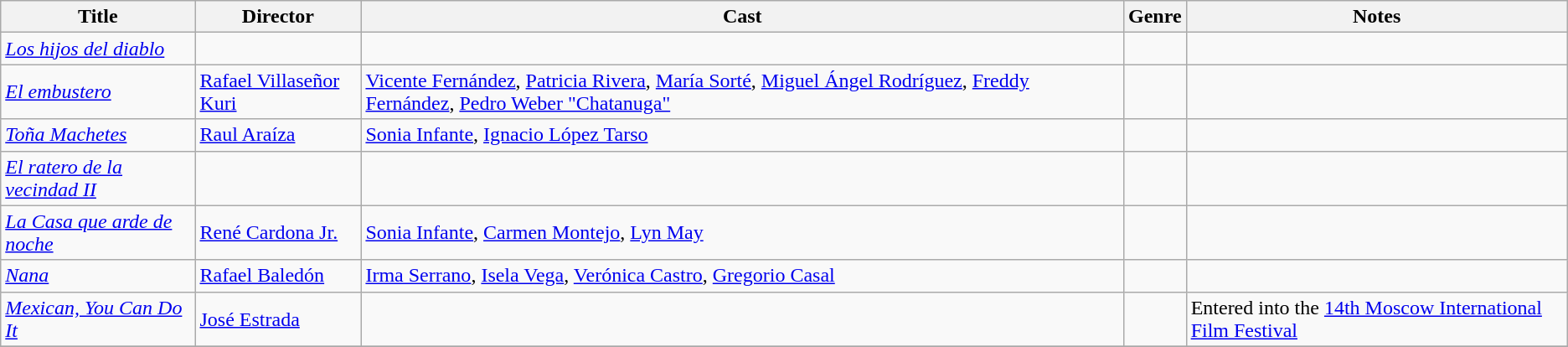<table class="wikitable">
<tr>
<th>Title</th>
<th>Director</th>
<th>Cast</th>
<th>Genre</th>
<th>Notes</th>
</tr>
<tr>
<td><em><a href='#'>Los hijos del diablo</a></em></td>
<td></td>
<td></td>
<td></td>
<td></td>
</tr>
<tr>
<td><em><a href='#'>El embustero</a></em></td>
<td><a href='#'>Rafael Villaseñor Kuri</a></td>
<td><a href='#'>Vicente Fernández</a>, <a href='#'>Patricia Rivera</a>, <a href='#'>María Sorté</a>, <a href='#'>Miguel Ángel Rodríguez</a>, <a href='#'>Freddy Fernández</a>, <a href='#'>Pedro Weber "Chatanuga"</a></td>
<td></td>
<td></td>
</tr>
<tr>
<td><em><a href='#'>Toña Machetes</a></em></td>
<td><a href='#'>Raul Araíza</a></td>
<td><a href='#'>Sonia Infante</a>, <a href='#'>Ignacio López Tarso</a></td>
<td></td>
<td></td>
</tr>
<tr>
<td><em><a href='#'>El ratero de la vecindad II</a></em></td>
<td></td>
<td></td>
<td></td>
<td></td>
</tr>
<tr>
<td><em><a href='#'>La Casa que arde de noche</a></em></td>
<td><a href='#'>René Cardona Jr.</a></td>
<td><a href='#'>Sonia Infante</a>, <a href='#'>Carmen Montejo</a>, <a href='#'>Lyn May</a></td>
<td></td>
<td></td>
</tr>
<tr>
<td><em><a href='#'>Nana</a></em></td>
<td><a href='#'>Rafael Baledón</a></td>
<td><a href='#'>Irma Serrano</a>, <a href='#'>Isela Vega</a>, <a href='#'>Verónica Castro</a>, <a href='#'>Gregorio Casal</a></td>
<td></td>
<td></td>
</tr>
<tr>
<td><em><a href='#'>Mexican, You Can Do It</a></em></td>
<td><a href='#'>José Estrada</a></td>
<td></td>
<td></td>
<td>Entered into the <a href='#'>14th Moscow International Film Festival</a></td>
</tr>
<tr>
</tr>
</table>
